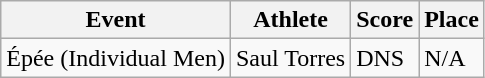<table class="wikitable">
<tr>
<th>Event</th>
<th>Athlete</th>
<th>Score</th>
<th>Place</th>
</tr>
<tr>
<td>Épée (Individual Men)</td>
<td>Saul Torres</td>
<td>DNS</td>
<td>N/A</td>
</tr>
</table>
